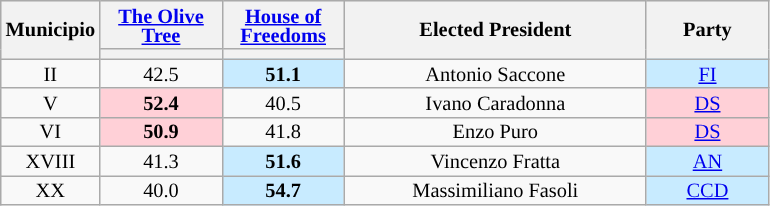<table class="wikitable" style="text-align:center; font-size:85%; line-height:13px">
<tr style="height:30px; background-color:#E9E9E9">
<th style="width:50px;" rowspan="2">Municipio</th>
<th style="width:75px;"><a href='#'>The Olive Tree</a></th>
<th style="width:75px;"><a href='#'>House of Freedoms</a></th>
<th style="width:195px;" rowspan="2">Elected President</th>
<th style="width:75px;" rowspan="2">Party</th>
</tr>
<tr>
<th style="background:"></th>
<th style="background:"></th>
</tr>
<tr>
<td>II</td>
<td>42.5</td>
<td style="background:#C8EBFF"><strong>51.1</strong></td>
<td>Antonio Saccone</td>
<td style="background:#C8EBFF"><a href='#'>FI</a></td>
</tr>
<tr>
<td>V</td>
<td style="background:#FFD0D7"><strong>52.4</strong></td>
<td>40.5</td>
<td>Ivano Caradonna</td>
<td style="background:#FFD0D7"><a href='#'>DS</a></td>
</tr>
<tr>
<td>VI</td>
<td style="background:#FFD0D7"><strong>50.9</strong></td>
<td>41.8</td>
<td>Enzo Puro</td>
<td style="background:#FFD0D7"><a href='#'>DS</a></td>
</tr>
<tr>
<td>XVIII</td>
<td>41.3</td>
<td style="background:#C8EBFF"><strong>51.6</strong></td>
<td>Vincenzo Fratta</td>
<td style="background:#C8EBFF"><a href='#'>AN</a></td>
</tr>
<tr>
<td>XX</td>
<td>40.0</td>
<td style="background:#C8EBFF"><strong>54.7</strong></td>
<td>Massimiliano Fasoli</td>
<td style="background:#C8EBFF"><a href='#'>CCD</a></td>
</tr>
</table>
